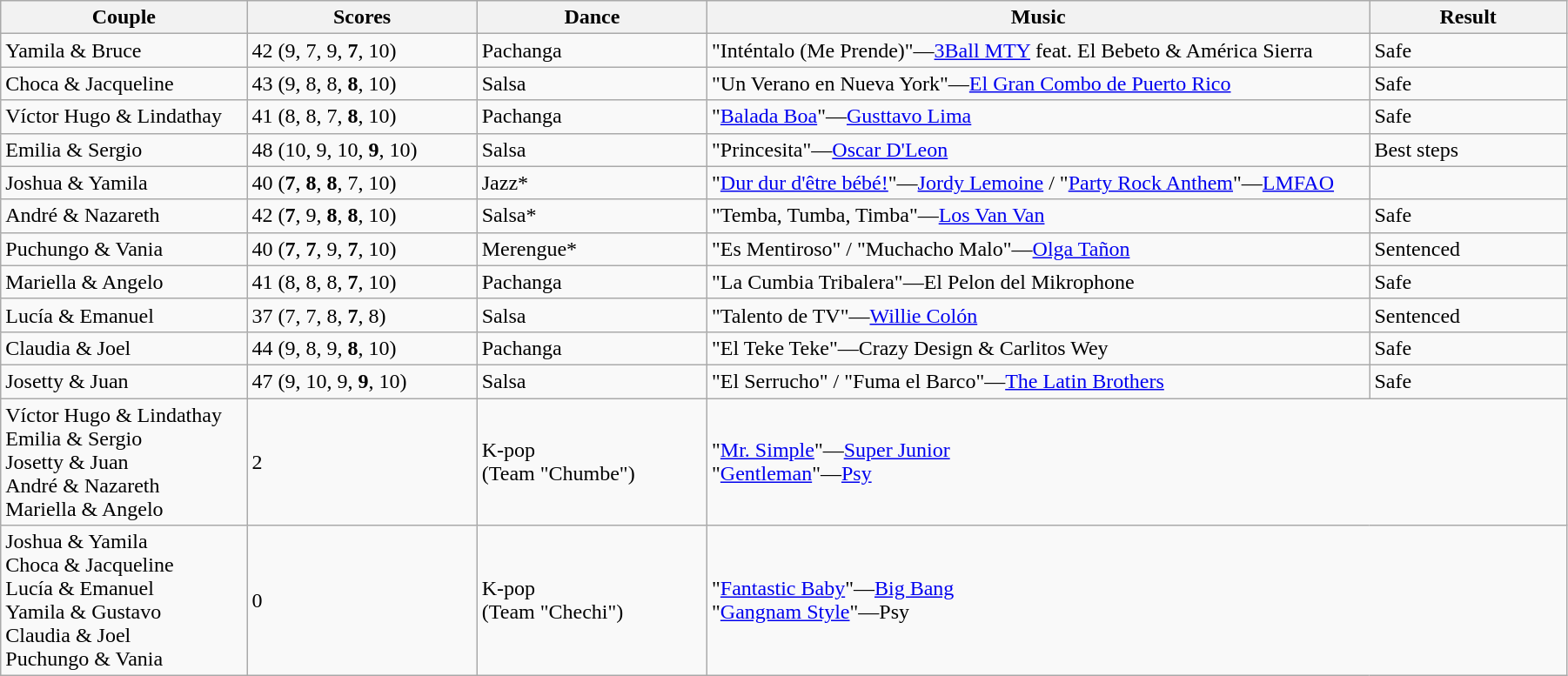<table class="wikitable sortable" style="width:95%; white-space:nowrap">
<tr>
<th style="width:15%;">Couple</th>
<th style="width:14%;">Scores</th>
<th style="width:14%;">Dance</th>
<th style="width:40%;">Music</th>
<th style="width:12%;">Result</th>
</tr>
<tr>
<td>Yamila & Bruce</td>
<td>42 (9, 7, 9, <strong>7</strong>, 10)</td>
<td>Pachanga</td>
<td>"Inténtalo (Me Prende)"—<a href='#'>3Ball MTY</a> feat. El Bebeto & América Sierra</td>
<td>Safe</td>
</tr>
<tr>
<td>Choca & Jacqueline</td>
<td>43 (9, 8, 8, <strong>8</strong>, 10)</td>
<td>Salsa</td>
<td>"Un Verano en Nueva York"—<a href='#'>El Gran Combo de Puerto Rico</a></td>
<td>Safe</td>
</tr>
<tr>
<td>Víctor Hugo & Lindathay</td>
<td>41 (8, 8, 7, <strong>8</strong>, 10)</td>
<td>Pachanga</td>
<td>"<a href='#'>Balada Boa</a>"—<a href='#'>Gusttavo Lima</a></td>
<td>Safe</td>
</tr>
<tr>
<td>Emilia & Sergio</td>
<td>48 (10, 9, 10, <strong>9</strong>, 10)</td>
<td>Salsa</td>
<td>"Princesita"—<a href='#'>Oscar D'Leon</a></td>
<td>Best steps</td>
</tr>
<tr>
<td>Joshua & Yamila</td>
<td>40 (<strong>7</strong>, <strong>8</strong>, <strong>8</strong>, 7, 10)</td>
<td>Jazz*</td>
<td>"<a href='#'>Dur dur d'être bébé!</a>"—<a href='#'>Jordy Lemoine</a> / "<a href='#'>Party Rock Anthem</a>"—<a href='#'>LMFAO</a></td>
<td></td>
</tr>
<tr>
<td>André & Nazareth</td>
<td>42 (<strong>7</strong>, 9, <strong>8</strong>, <strong>8</strong>, 10)</td>
<td>Salsa*</td>
<td>"Temba, Tumba, Timba"—<a href='#'>Los Van Van</a></td>
<td>Safe</td>
</tr>
<tr>
<td>Puchungo & Vania</td>
<td>40 (<strong>7</strong>, <strong>7</strong>, 9, <strong>7</strong>, 10)</td>
<td>Merengue*</td>
<td>"Es Mentiroso" / "Muchacho Malo"—<a href='#'>Olga Tañon</a></td>
<td>Sentenced</td>
</tr>
<tr>
<td>Mariella & Angelo</td>
<td>41 (8, 8, 8, <strong>7</strong>, 10)</td>
<td>Pachanga</td>
<td>"La Cumbia Tribalera"—El Pelon del Mikrophone</td>
<td>Safe</td>
</tr>
<tr>
<td>Lucía & Emanuel</td>
<td>37 (7, 7, 8, <strong>7</strong>, 8)</td>
<td>Salsa</td>
<td>"Talento de TV"—<a href='#'>Willie Colón</a></td>
<td>Sentenced</td>
</tr>
<tr>
<td>Claudia & Joel</td>
<td>44 (9, 8, 9, <strong>8</strong>, 10)</td>
<td>Pachanga</td>
<td>"El Teke Teke"—Crazy Design & Carlitos Wey</td>
<td>Safe</td>
</tr>
<tr>
<td>Josetty & Juan</td>
<td>47 (9, 10, 9, <strong>9</strong>, 10)</td>
<td>Salsa</td>
<td>"El Serrucho" / "Fuma el Barco"—<a href='#'>The Latin Brothers</a></td>
<td>Safe</td>
</tr>
<tr>
<td>Víctor Hugo & Lindathay<br>Emilia & Sergio<br>Josetty & Juan<br>André & Nazareth<br>Mariella & Angelo</td>
<td>2</td>
<td>K-pop<br>(Team "Chumbe")</td>
<td colspan="2">"<a href='#'>Mr. Simple</a>"—<a href='#'>Super Junior</a><br>"<a href='#'>Gentleman</a>"—<a href='#'>Psy</a></td>
</tr>
<tr>
<td>Joshua & Yamila<br>Choca & Jacqueline<br>Lucía & Emanuel<br>Yamila & Gustavo<br>Claudia & Joel<br>Puchungo & Vania</td>
<td>0</td>
<td>K-pop<br>(Team "Chechi")</td>
<td colspan="2">"<a href='#'>Fantastic Baby</a>"—<a href='#'>Big Bang</a><br>"<a href='#'>Gangnam Style</a>"—Psy</td>
</tr>
</table>
